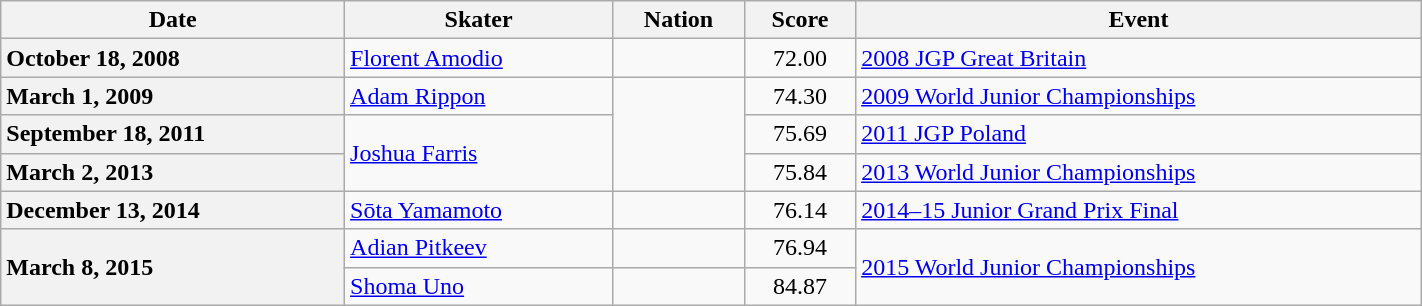<table class="wikitable unsortable" style="text-align:left; width:75%">
<tr>
<th scope="col">Date</th>
<th scope="col">Skater</th>
<th scope="col">Nation</th>
<th scope="col">Score</th>
<th scope="col">Event</th>
</tr>
<tr>
<th scope="row" style="text-align:left">October 18, 2008</th>
<td><a href='#'>Florent Amodio</a></td>
<td></td>
<td style="text-align:center">72.00</td>
<td><a href='#'>2008 JGP Great Britain</a></td>
</tr>
<tr>
<th scope="row" style="text-align:left">March 1, 2009</th>
<td><a href='#'>Adam Rippon</a></td>
<td rowspan="3"></td>
<td style="text-align:center">74.30</td>
<td><a href='#'>2009 World Junior Championships</a></td>
</tr>
<tr>
<th scope="row" style="text-align:left">September 18, 2011</th>
<td rowspan="2"><a href='#'>Joshua Farris</a></td>
<td style="text-align:center">75.69</td>
<td><a href='#'>2011 JGP Poland</a></td>
</tr>
<tr>
<th scope="row" style="text-align:left">March 2, 2013</th>
<td style="text-align:center">75.84</td>
<td><a href='#'>2013 World Junior Championships</a></td>
</tr>
<tr>
<th scope="row" style="text-align:left">December 13, 2014</th>
<td><a href='#'>Sōta Yamamoto</a></td>
<td></td>
<td style="text-align:center">76.14</td>
<td><a href='#'>2014–15 Junior Grand Prix Final</a></td>
</tr>
<tr>
<th scope="row" style="text-align:left" rowspan="2">March 8, 2015</th>
<td><a href='#'>Adian Pitkeev</a></td>
<td></td>
<td style="text-align:center">76.94</td>
<td rowspan="2"><a href='#'>2015 World Junior Championships</a></td>
</tr>
<tr>
<td><a href='#'>Shoma Uno</a></td>
<td></td>
<td style="text-align:center">84.87</td>
</tr>
</table>
